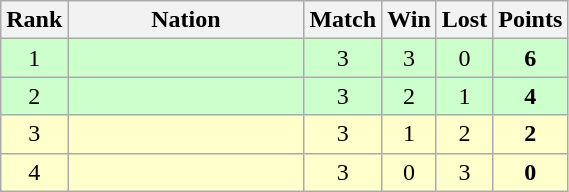<table class="wikitable" style="text-align: center;">
<tr>
<th width=20>Rank</th>
<th width=150>Nation</th>
<th width=20>Match</th>
<th width=20>Win</th>
<th width=20>Lost</th>
<th width=20>Points</th>
</tr>
<tr style="background:#cfc;">
<td>1</td>
<td style="text-align:left;"></td>
<td>3</td>
<td>3</td>
<td>0</td>
<td><strong>6</strong></td>
</tr>
<tr style="background:#cfc;">
<td>2</td>
<td style="text-align:left;"></td>
<td>3</td>
<td>2</td>
<td>1</td>
<td><strong>4</strong></td>
</tr>
<tr style="background:#ffc;">
<td>3</td>
<td style="text-align:left;"></td>
<td>3</td>
<td>1</td>
<td>2</td>
<td><strong>2</strong></td>
</tr>
<tr style="background:#ffc;">
<td>4</td>
<td style="text-align:left;"></td>
<td>3</td>
<td>0</td>
<td>3</td>
<td><strong>0</strong></td>
</tr>
</table>
